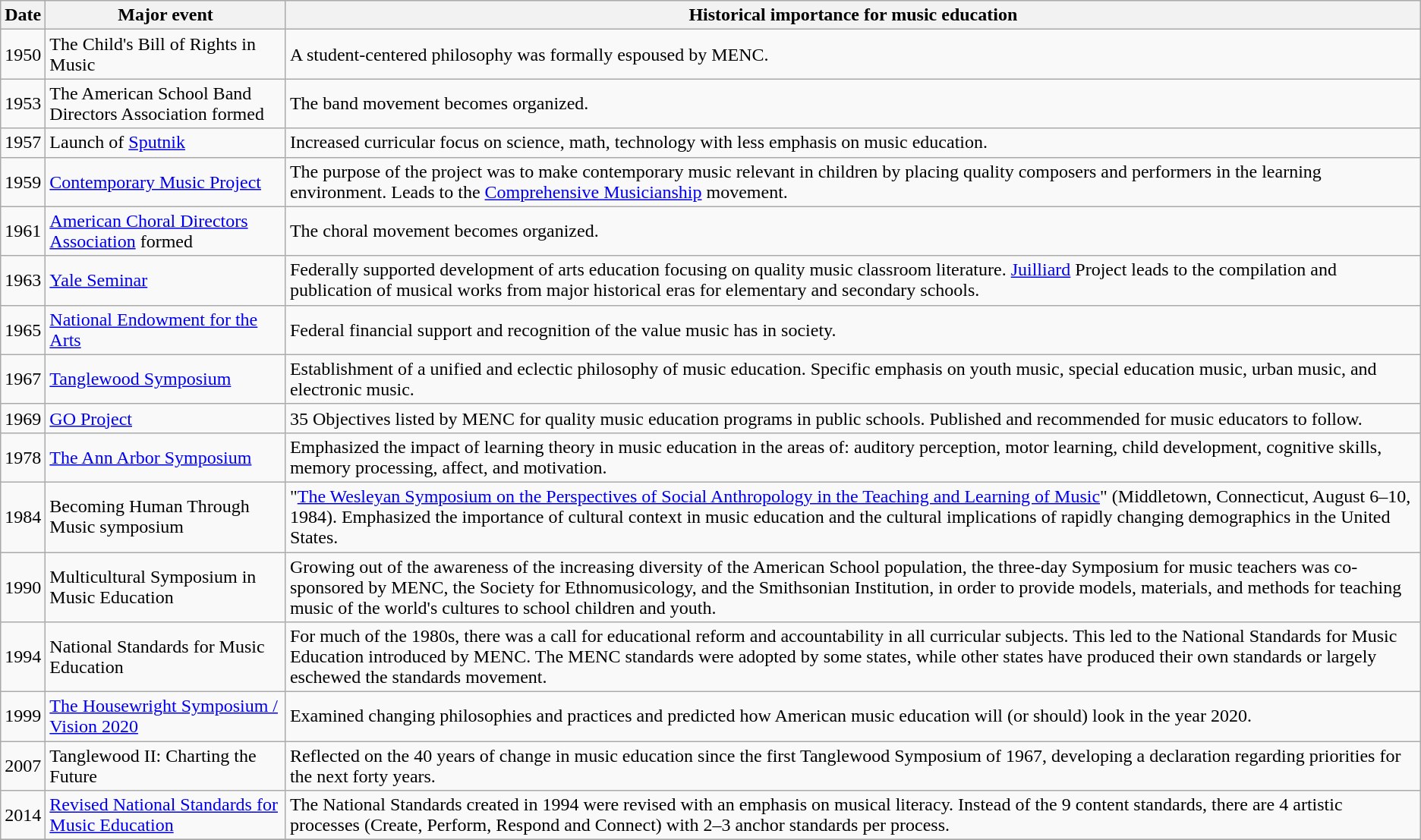<table class="wikitable">
<tr>
<th>Date</th>
<th>Major event</th>
<th>Historical importance for music education</th>
</tr>
<tr>
<td>1950</td>
<td>The Child's Bill of Rights in Music</td>
<td>A student-centered philosophy was formally espoused by MENC.</td>
</tr>
<tr>
<td>1953</td>
<td>The American School Band Directors Association formed</td>
<td>The band movement becomes organized.</td>
</tr>
<tr>
<td>1957</td>
<td>Launch of <a href='#'>Sputnik</a></td>
<td>Increased curricular focus on science, math, technology with less emphasis on music education.</td>
</tr>
<tr>
<td>1959</td>
<td><a href='#'>Contemporary Music Project</a></td>
<td>The purpose of the project was to make contemporary music relevant in children by placing quality composers and performers in the learning environment. Leads to the <a href='#'>Comprehensive Musicianship</a> movement.</td>
</tr>
<tr>
<td>1961</td>
<td><a href='#'>American Choral Directors Association</a> formed</td>
<td>The choral movement becomes organized.</td>
</tr>
<tr>
<td>1963</td>
<td><a href='#'>Yale Seminar</a></td>
<td>Federally supported development of arts education focusing on quality music classroom literature. <a href='#'>Juilliard</a> Project leads to the compilation and publication of musical works from major historical eras for elementary and secondary schools.</td>
</tr>
<tr>
<td>1965</td>
<td><a href='#'>National Endowment for the Arts</a></td>
<td>Federal financial support and recognition of the value music has in society.</td>
</tr>
<tr>
<td>1967</td>
<td><a href='#'>Tanglewood Symposium</a></td>
<td>Establishment of a unified and eclectic philosophy of music education.  Specific emphasis on youth music, special education music, urban music, and electronic music.</td>
</tr>
<tr>
<td>1969</td>
<td><a href='#'>GO Project</a></td>
<td>35 Objectives listed by MENC for quality music education programs in public schools.  Published and recommended for music educators to follow.</td>
</tr>
<tr>
<td>1978</td>
<td><a href='#'>The Ann Arbor Symposium</a></td>
<td>Emphasized the impact of learning theory in music education in the areas of: auditory perception, motor learning, child development, cognitive skills, memory processing, affect, and motivation.</td>
</tr>
<tr>
<td>1984</td>
<td>Becoming Human Through Music symposium</td>
<td>"<a href='#'>The Wesleyan Symposium on the Perspectives of Social Anthropology in the Teaching and Learning of Music</a>" (Middletown, Connecticut, August 6–10, 1984). Emphasized the importance of cultural context in music education and the cultural implications of rapidly changing demographics in the United States.</td>
</tr>
<tr>
<td>1990</td>
<td>Multicultural Symposium in Music Education</td>
<td>Growing out of the awareness of the increasing diversity of the American School population, the three-day Symposium for music teachers was co-sponsored by MENC, the Society for Ethnomusicology, and the Smithsonian Institution, in order to provide models, materials, and methods for teaching music of the world's cultures to school children and youth.</td>
</tr>
<tr>
<td>1994</td>
<td>National Standards for Music Education</td>
<td>For much of the 1980s, there was a call for educational reform and accountability in all curricular subjects. This led to the National Standards for Music Education introduced by MENC. The MENC standards were adopted by some states, while other states have produced their own standards or largely eschewed the standards movement.</td>
</tr>
<tr>
<td>1999</td>
<td><a href='#'>The Housewright Symposium / Vision 2020</a></td>
<td>Examined changing philosophies and practices and predicted how American music education will (or should) look in the year 2020.</td>
</tr>
<tr>
<td>2007</td>
<td>Tanglewood II: Charting the Future</td>
<td>Reflected on the 40 years of change in music education since the first Tanglewood Symposium of 1967, developing a declaration regarding priorities for the next forty years.</td>
</tr>
<tr>
<td>2014</td>
<td><a href='#'>Revised National Standards for Music Education</a></td>
<td>The National Standards created in 1994 were revised with an emphasis on musical literacy. Instead of the 9 content standards, there are 4 artistic processes (Create, Perform,  Respond and Connect) with 2–3 anchor standards per process.</td>
</tr>
<tr>
</tr>
</table>
